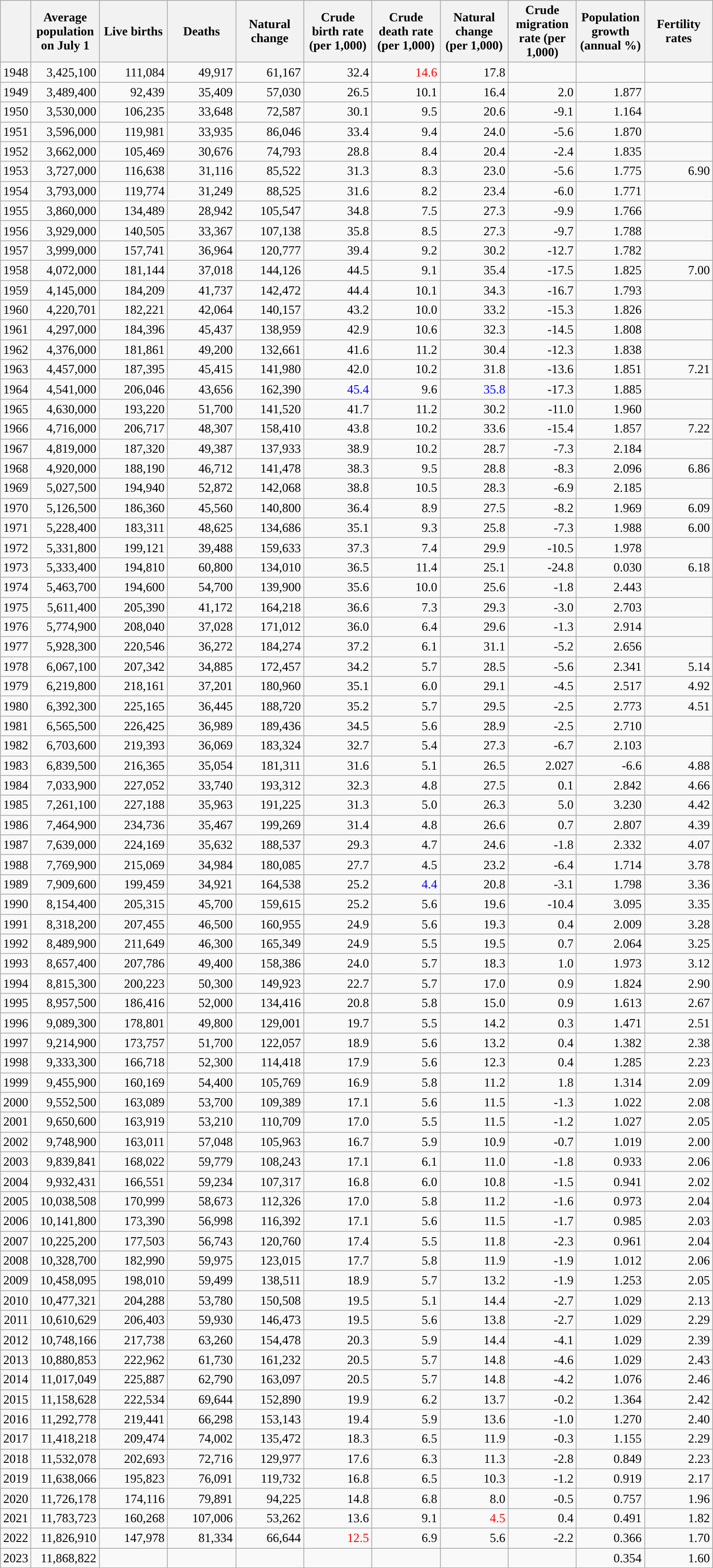<table class="wikitable sortable" style="text-align: right;">
<tr>
<th></th>
<th width="80pt">Average population on July 1</th>
<th width="80pt">Live births</th>
<th width="80pt">Deaths</th>
<th width="80pt">Natural change</th>
<th width="80pt">Crude birth rate (per 1,000)</th>
<th width="80pt">Crude death rate (per 1,000)</th>
<th width="80pt">Natural change (per 1,000)</th>
<th width="80pt">Crude migration rate (per 1,000)</th>
<th width="80pt">Population growth (annual %)</th>
<th width="80pt">Fertility rates</th>
</tr>
<tr>
<td>1948</td>
<td align="right">3,425,100</td>
<td align="right">111,084</td>
<td align="right">49,917</td>
<td align="right">61,167</td>
<td align="right">32.4</td>
<td style="color:red">14.6</td>
<td align="right">17.8</td>
<td></td>
<td align="right"></td>
<td align="right"></td>
</tr>
<tr>
<td>1949</td>
<td align="right">3,489,400</td>
<td align="right"><span> 92,439 </span></td>
<td align="right">35,409</td>
<td align="right">57,030</td>
<td align="right">26.5</td>
<td align="right">10.1</td>
<td align="right">16.4</td>
<td>2.0</td>
<td align="right">1.877</td>
<td align="right"></td>
</tr>
<tr>
<td>1950</td>
<td align="right">3,530,000</td>
<td align="right">106,235</td>
<td align="right">33,648</td>
<td align="right">72,587</td>
<td align="right">30.1</td>
<td align="right">9.5</td>
<td align="right">20.6</td>
<td>-9.1</td>
<td align="right">1.164</td>
<td align="right"></td>
</tr>
<tr>
<td>1951</td>
<td align="right">3,596,000</td>
<td align="right">119,981</td>
<td align="right">33,935</td>
<td align="right">86,046</td>
<td align="right">33.4</td>
<td align="right">9.4</td>
<td align="right">24.0</td>
<td>-5.6</td>
<td align="right">1.870</td>
<td align="right"></td>
</tr>
<tr>
<td>1952</td>
<td align="right">3,662,000</td>
<td align="right">105,469</td>
<td align="right">30,676</td>
<td align="right">74,793</td>
<td align="right">28.8</td>
<td align="right">8.4</td>
<td align="right">20.4</td>
<td>-2.4</td>
<td align="right">1.835</td>
<td align="right"></td>
</tr>
<tr>
<td>1953</td>
<td align="right">3,727,000</td>
<td align="right">116,638</td>
<td align="right">31,116</td>
<td align="right">85,522</td>
<td align="right">31.3</td>
<td align="right">8.3</td>
<td align="right">23.0</td>
<td>-5.6</td>
<td align="right">1.775</td>
<td align="right"><span>6.90</span></td>
</tr>
<tr>
<td>1954</td>
<td align="right">3,793,000</td>
<td align="right">119,774</td>
<td align="right">31,249</td>
<td align="right">88,525</td>
<td align="right">31.6</td>
<td align="right">8.2</td>
<td align="right">23.4</td>
<td>-6.0</td>
<td align="right">1.771</td>
<td align="right"></td>
</tr>
<tr>
<td>1955</td>
<td align="right">3,860,000</td>
<td align="right">134,489</td>
<td align="right"><span>28,942</span></td>
<td align="right">105,547</td>
<td align="right">34.8</td>
<td align="right">7.5</td>
<td align="right">27.3</td>
<td>-9.9</td>
<td align="right">1.766</td>
<td align="right"></td>
</tr>
<tr>
<td>1956</td>
<td align="right">3,929,000</td>
<td align="right">140,505</td>
<td align="right">33,367</td>
<td align="right">107,138</td>
<td align="right">35.8</td>
<td align="right">8.5</td>
<td align="right">27.3</td>
<td>-9.7</td>
<td align="right">1.788</td>
<td align="right"></td>
</tr>
<tr>
<td>1957</td>
<td align="right">3,999,000</td>
<td align="right">157,741</td>
<td align="right">36,964</td>
<td align="right">120,777</td>
<td align="right">39.4</td>
<td align="right">9.2</td>
<td align="right">30.2</td>
<td>-12.7</td>
<td align="right">1.782</td>
<td align="right"></td>
</tr>
<tr>
<td>1958</td>
<td align="right">4,072,000</td>
<td align="right">181,144</td>
<td align="right">37,018</td>
<td align="right">144,126</td>
<td align="right">44.5</td>
<td align="right">9.1</td>
<td align="right">35.4</td>
<td>-17.5</td>
<td align="right">1.825</td>
<td align="right"><span>7.00</span></td>
</tr>
<tr>
<td>1959</td>
<td align="right">4,145,000</td>
<td align="right">184,209</td>
<td align="right">41,737</td>
<td align="right">142,472</td>
<td align="right">44.4</td>
<td align="right">10.1</td>
<td align="right">34.3</td>
<td>-16.7</td>
<td align="right">1.793</td>
<td align="right"></td>
</tr>
<tr>
<td>1960</td>
<td align="right">4,220,701</td>
<td align="right">182,221</td>
<td align="right">42,064</td>
<td align="right">140,157</td>
<td align="right">43.2</td>
<td align="right">10.0</td>
<td align="right">33.2</td>
<td>-15.3</td>
<td align="right">1.826</td>
<td align="right"></td>
</tr>
<tr>
<td>1961</td>
<td align="right">4,297,000</td>
<td align="right">184,396</td>
<td align="right">45,437</td>
<td align="right">138,959</td>
<td align="right">42.9</td>
<td align="right">10.6</td>
<td align="right">32.3</td>
<td>-14.5</td>
<td align="right">1.808</td>
<td align="right"></td>
</tr>
<tr>
<td>1962</td>
<td align="right">4,376,000</td>
<td align="right">181,861</td>
<td align="right">49,200</td>
<td align="right">132,661</td>
<td align="right">41.6</td>
<td align="right">11.2</td>
<td align="right">30.4</td>
<td>-12.3</td>
<td align="right">1.838</td>
<td align="right"></td>
</tr>
<tr>
<td>1963</td>
<td align="right">4,457,000</td>
<td align="right">187,395</td>
<td align="right">45,415</td>
<td align="right">141,980</td>
<td align="right">42.0</td>
<td align="right">10.2</td>
<td align="right">31.8</td>
<td>-13.6</td>
<td align="right">1.851</td>
<td align="right"><span>7.21</span></td>
</tr>
<tr>
<td>1964</td>
<td align="right">4,541,000</td>
<td align="right">206,046</td>
<td align="right">43,656</td>
<td align="right">162,390</td>
<td style="color:blue;">45.4</td>
<td align="right">9.6</td>
<td style="color:blue">35.8</td>
<td>-17.3</td>
<td align="right">1.885</td>
<td align="right"></td>
</tr>
<tr>
<td>1965</td>
<td align="right">4,630,000</td>
<td align="right">193,220</td>
<td align="right">51,700</td>
<td align="right">141,520</td>
<td align="right">41.7</td>
<td align="right">11.2</td>
<td align="right">30.2</td>
<td>-11.0</td>
<td align="right">1.960</td>
<td align="right"></td>
</tr>
<tr>
<td>1966</td>
<td align="right">4,716,000</td>
<td align="right">206,717</td>
<td align="right">48,307</td>
<td align="right">158,410</td>
<td align="right">43.8</td>
<td align="right">10.2</td>
<td align="right">33.6</td>
<td>-15.4</td>
<td align="right">1.857</td>
<td align="right"><span>7.22</span></td>
</tr>
<tr>
<td>1967</td>
<td align="right">4,819,000</td>
<td align="right">187,320</td>
<td align="right">49,387</td>
<td align="right">137,933</td>
<td align="right">38.9</td>
<td align="right">10.2</td>
<td align="right">28.7</td>
<td>-7.3</td>
<td align="right">2.184</td>
<td align="right"></td>
</tr>
<tr>
<td>1968</td>
<td align="right">4,920,000</td>
<td align="right">188,190</td>
<td align="right">46,712</td>
<td align="right">141,478</td>
<td align="right">38.3</td>
<td align="right">9.5</td>
<td align="right">28.8</td>
<td>-8.3</td>
<td align="right">2.096</td>
<td align="right"><span>6.86</span></td>
</tr>
<tr>
<td>1969</td>
<td align="right">5,027,500</td>
<td align="right">194,940</td>
<td align="right">52,872</td>
<td align="right">142,068</td>
<td align="right">38.8</td>
<td align="right">10.5</td>
<td align="right">28.3</td>
<td>-6.9</td>
<td align="right">2.185</td>
<td align="right"></td>
</tr>
<tr>
<td>1970</td>
<td align="right">5,126,500</td>
<td align="right">186,360</td>
<td align="right">45,560</td>
<td align="right">140,800</td>
<td align="right">36.4</td>
<td align="right">8.9</td>
<td align="right">27.5</td>
<td>-8.2</td>
<td align="right">1.969</td>
<td align="right"><span>6.09</span></td>
</tr>
<tr>
<td>1971</td>
<td align="right">5,228,400</td>
<td align="right">183,311</td>
<td align="right">48,625</td>
<td align="right">134,686</td>
<td align="right">35.1</td>
<td align="right">9.3</td>
<td align="right">25.8</td>
<td>-7.3</td>
<td align="right">1.988</td>
<td align="right"><span>6.00</span></td>
</tr>
<tr>
<td>1972</td>
<td align="right">5,331,800</td>
<td align="right">199,121</td>
<td align="right">39,488</td>
<td align="right">159,633</td>
<td align="right">37.3</td>
<td align="right">7.4</td>
<td align="right">29.9</td>
<td>-10.5</td>
<td align="right">1.978</td>
<td align="right"></td>
</tr>
<tr>
<td>1973</td>
<td align="right">5,333,400</td>
<td align="right">194,810</td>
<td align="right">60,800</td>
<td align="right">134,010</td>
<td align="right">36.5</td>
<td align="right">11.4</td>
<td align="right">25.1</td>
<td>-24.8</td>
<td align="right">0.030</td>
<td align="right"><span>6.18</span></td>
</tr>
<tr>
<td>1974</td>
<td align="right">5,463,700</td>
<td align="right">194,600</td>
<td align="right">54,700</td>
<td align="right">139,900</td>
<td align="right">35.6</td>
<td align="right">10.0</td>
<td align="right">25.6</td>
<td>-1.8</td>
<td align="right">2.443</td>
<td align="right"></td>
</tr>
<tr>
<td>1975</td>
<td align="right">5,611,400</td>
<td align="right">205,390</td>
<td align="right">41,172</td>
<td align="right">164,218</td>
<td align="right">36.6</td>
<td align="right">7.3</td>
<td align="right">29.3</td>
<td>-3.0</td>
<td align="right">2.703</td>
<td align="right"></td>
</tr>
<tr>
<td>1976</td>
<td align="right">5,774,900</td>
<td align="right">208,040</td>
<td align="right">37,028</td>
<td align="right">171,012</td>
<td align="right">36.0</td>
<td align="right">6.4</td>
<td align="right">29.6</td>
<td>-1.3</td>
<td align="right">2.914</td>
<td align="right"></td>
</tr>
<tr>
<td>1977</td>
<td align="right">5,928,300</td>
<td align="right">220,546</td>
<td align="right">36,272</td>
<td align="right">184,274</td>
<td align="right">37.2</td>
<td align="right">6.1</td>
<td align="right">31.1</td>
<td>-5.2</td>
<td align="right">2.656</td>
<td align="right"></td>
</tr>
<tr>
<td>1978</td>
<td align="right">6,067,100</td>
<td align="right">207,342</td>
<td align="right">34,885</td>
<td align="right">172,457</td>
<td align="right">34.2</td>
<td align="right">5.7</td>
<td align="right">28.5</td>
<td>-5.6</td>
<td align="right">2.341</td>
<td align="right"><span>5.14</span></td>
</tr>
<tr>
<td>1979</td>
<td align="right">6,219,800</td>
<td align="right">218,161</td>
<td align="right">37,201</td>
<td align="right">180,960</td>
<td align="right">35.1</td>
<td align="right">6.0</td>
<td align="right">29.1</td>
<td>-4.5</td>
<td align="right">2.517</td>
<td align="right"><span>4.92</span></td>
</tr>
<tr>
<td>1980</td>
<td align="right">6,392,300</td>
<td align="right">225,165</td>
<td align="right">36,445</td>
<td align="right">188,720</td>
<td align="right">35.2</td>
<td align="right">5.7</td>
<td align="right">29.5</td>
<td>-2.5</td>
<td align="right">2.773</td>
<td align="right"><span>4.51</span></td>
</tr>
<tr>
<td>1981</td>
<td align="right">6,565,500</td>
<td align="right">226,425</td>
<td align="right">36,989</td>
<td align="right">189,436</td>
<td align="right">34.5</td>
<td align="right">5.6</td>
<td align="right">28.9</td>
<td>-2.5</td>
<td align="right">2.710</td>
<td align="right"></td>
</tr>
<tr>
<td>1982</td>
<td align="right">6,703,600</td>
<td align="right">219,393</td>
<td align="right">36,069</td>
<td align="right">183,324</td>
<td align="right">32.7</td>
<td align="right">5.4</td>
<td align="right">27.3</td>
<td>-6.7</td>
<td align="right">2.103</td>
<td align="right"></td>
</tr>
<tr>
<td>1983</td>
<td align="right">6,839,500</td>
<td align="right">216,365</td>
<td align="right">35,054</td>
<td align="right">181,311</td>
<td align="right">31.6</td>
<td align="right">5.1</td>
<td align="right">26.5</td>
<td align="right">2.027</td>
<td>-6.6</td>
<td align="right"><span>4.88</span></td>
</tr>
<tr>
<td>1984</td>
<td align="right">7,033,900</td>
<td align="right">227,052</td>
<td align="right">33,740</td>
<td align="right">193,312</td>
<td align="right">32.3</td>
<td align="right">4.8</td>
<td align="right">27.5</td>
<td>0.1</td>
<td align="right">2.842</td>
<td align="right"><span>4.66</span></td>
</tr>
<tr>
<td>1985</td>
<td align="right">7,261,100</td>
<td align="right">227,188</td>
<td align="right">35,963</td>
<td align="right">191,225</td>
<td align="right">31.3</td>
<td align="right">5.0</td>
<td align="right">26.3</td>
<td>5.0</td>
<td align="right">3.230</td>
<td align="right"><span>4.42</span></td>
</tr>
<tr>
<td>1986</td>
<td align="right">7,464,900</td>
<td align="right"><span>234,736</span></td>
<td align="right">35,467</td>
<td align="right"><span>199,269</span></td>
<td align="right">31.4</td>
<td align="right">4.8</td>
<td align="right">26.6</td>
<td>0.7</td>
<td align="right">2.807</td>
<td align="right"><span>4.39</span></td>
</tr>
<tr>
<td>1987</td>
<td align="right">7,639,000</td>
<td align="right">224,169</td>
<td align="right">35,632</td>
<td align="right">188,537</td>
<td align="right">29.3</td>
<td align="right">4.7</td>
<td align="right">24.6</td>
<td>-1.8</td>
<td align="right">2.332</td>
<td align="right"><span>4.07</span></td>
</tr>
<tr>
<td>1988</td>
<td align="right">7,769,900</td>
<td align="right">215,069</td>
<td align="right">34,984</td>
<td align="right">180,085</td>
<td align="right">27.7</td>
<td align="right">4.5</td>
<td align="right">23.2</td>
<td>-6.4</td>
<td align="right">1.714</td>
<td align="right"><span>3.78</span></td>
</tr>
<tr>
<td>1989</td>
<td align="right">7,909,600</td>
<td align="right">199,459</td>
<td align="right">34,921</td>
<td align="right">164,538</td>
<td align="right">25.2</td>
<td style="color:blue;">4.4</td>
<td align="right">20.8</td>
<td>-3.1</td>
<td align="right">1.798</td>
<td align="right"><span>3.36</span></td>
</tr>
<tr>
<td>1990</td>
<td align="right">8,154,400</td>
<td align="right">205,315</td>
<td align="right">45,700</td>
<td align="right">159,615</td>
<td align="right">25.2</td>
<td align="right">5.6</td>
<td align="right">19.6</td>
<td>-10.4</td>
<td align="right">3.095</td>
<td align="right"><span>3.35</span></td>
</tr>
<tr>
<td>1991</td>
<td align="right">8,318,200</td>
<td align="right">207,455</td>
<td align="right">46,500</td>
<td align="right">160,955</td>
<td align="right">24.9</td>
<td align="right">5.6</td>
<td align="right">19.3</td>
<td>0.4</td>
<td align="right">2.009</td>
<td align="right"><span>3.28</span></td>
</tr>
<tr>
<td>1992</td>
<td align="right">8,489,900</td>
<td align="right">211,649</td>
<td align="right">46,300</td>
<td align="right">165,349</td>
<td align="right">24.9</td>
<td align="right">5.5</td>
<td align="right">19.5</td>
<td>0.7</td>
<td align="right">2.064</td>
<td align="right"><span>3.25</span></td>
</tr>
<tr>
<td>1993</td>
<td align="right">8,657,400</td>
<td align="right">207,786</td>
<td align="right">49,400</td>
<td align="right">158,386</td>
<td align="right">24.0</td>
<td align="right">5.7</td>
<td align="right">18.3</td>
<td>1.0</td>
<td align="right">1.973</td>
<td align="right"><span>3.12</span></td>
</tr>
<tr>
<td>1994</td>
<td align="right">8,815,300</td>
<td align="right">200,223</td>
<td align="right">50,300</td>
<td align="right">149,923</td>
<td align="right">22.7</td>
<td align="right">5.7</td>
<td align="right">17.0</td>
<td>0.9</td>
<td align="right">1.824</td>
<td align="right"><span>2.90</span></td>
</tr>
<tr>
<td>1995</td>
<td align="right">8,957,500</td>
<td align="right">186,416</td>
<td align="right">52,000</td>
<td align="right">134,416</td>
<td align="right">20.8</td>
<td align="right">5.8</td>
<td align="right">15.0</td>
<td>0.9</td>
<td align="right">1.613</td>
<td align="right"><span>2.67</span></td>
</tr>
<tr>
<td>1996</td>
<td align="right">9,089,300</td>
<td align="right">178,801</td>
<td align="right">49,800</td>
<td align="right">129,001</td>
<td align="right">19.7</td>
<td align="right">5.5</td>
<td align="right">14.2</td>
<td>0.3</td>
<td align="right">1.471</td>
<td align="right"><span>2.51</span></td>
</tr>
<tr>
<td>1997</td>
<td align="right">9,214,900</td>
<td align="right">173,757</td>
<td align="right">51,700</td>
<td align="right">122,057</td>
<td align="right">18.9</td>
<td align="right">5.6</td>
<td align="right">13.2</td>
<td>0.4</td>
<td align="right">1.382</td>
<td align="right"><span>2.38</span></td>
</tr>
<tr>
<td>1998</td>
<td align="right">9,333,300</td>
<td align="right">166,718</td>
<td align="right">52,300</td>
<td align="right">114,418</td>
<td align="right">17.9</td>
<td align="right">5.6</td>
<td align="right">12.3</td>
<td>0.4</td>
<td align="right">1.285</td>
<td align="right"><span>2.23</span></td>
</tr>
<tr>
<td>1999</td>
<td align="right">9,455,900</td>
<td align="right">160,169</td>
<td align="right">54,400</td>
<td align="right">105,769</td>
<td align="right">16.9</td>
<td align="right">5.8</td>
<td align="right">11.2</td>
<td>1.8</td>
<td align="right">1.314</td>
<td align="right">2.09</td>
</tr>
<tr>
<td>2000</td>
<td align="right">9,552,500</td>
<td align="right">163,089</td>
<td align="right">53,700</td>
<td align="right">109,389</td>
<td align="right">17.1</td>
<td align="right">5.6</td>
<td align="right">11.5</td>
<td>-1.3</td>
<td align="right">1.022</td>
<td align="right">2.08</td>
</tr>
<tr>
<td>2001</td>
<td align="right">9,650,600</td>
<td align="right">163,919</td>
<td align="right">53,210</td>
<td align="right">110,709</td>
<td align="right">17.0</td>
<td align="right">5.5</td>
<td align="right">11.5</td>
<td>-1.2</td>
<td align="right">1.027</td>
<td align="right">2.05</td>
</tr>
<tr>
<td>2002</td>
<td align="right">9,748,900</td>
<td align="right">163,011</td>
<td align="right">57,048</td>
<td align="right">105,963</td>
<td align="right">16.7</td>
<td align="right">5.9</td>
<td align="right">10.9</td>
<td>-0.7</td>
<td align="right">1.019</td>
<td align="right">2.00</td>
</tr>
<tr>
<td>2003</td>
<td align="right">9,839,841</td>
<td align="right">168,022</td>
<td align="right">59,779</td>
<td align="right">108,243</td>
<td align="right">17.1</td>
<td align="right">6.1</td>
<td align="right">11.0</td>
<td>-1.8</td>
<td align="right">0.933</td>
<td align="right">2.06</td>
</tr>
<tr>
<td>2004</td>
<td align="right">9,932,431</td>
<td align="right">166,551</td>
<td align="right">59,234</td>
<td align="right">107,317</td>
<td align="right">16.8</td>
<td align="right">6.0</td>
<td align="right">10.8</td>
<td>-1.5</td>
<td align="right">0.941</td>
<td align="right">2.02</td>
</tr>
<tr>
<td>2005</td>
<td align="right">10,038,508</td>
<td align="right">170,999</td>
<td align="right">58,673</td>
<td align="right">112,326</td>
<td align="right">17.0</td>
<td align="right">5.8</td>
<td align="right">11.2</td>
<td>-1.6</td>
<td align="right">0.973</td>
<td align="right">2.04</td>
</tr>
<tr>
<td>2006</td>
<td align="right">10,141,800</td>
<td align="right">173,390</td>
<td align="right">56,998</td>
<td align="right">116,392</td>
<td align="right">17.1</td>
<td align="right">5.6</td>
<td align="right">11.5</td>
<td>-1.7</td>
<td align="right">0.985</td>
<td align="right">2.03</td>
</tr>
<tr>
<td>2007</td>
<td align="right">10,225,200</td>
<td align="right">177,503</td>
<td align="right">56,743</td>
<td align="right">120,760</td>
<td align="right">17.4</td>
<td align="right">5.5</td>
<td align="right">11.8</td>
<td>-2.3</td>
<td align="right">0.961</td>
<td align="right">2.04</td>
</tr>
<tr>
<td>2008</td>
<td align="right">10,328,700</td>
<td align="right">182,990</td>
<td align="right">59,975</td>
<td align="right">123,015</td>
<td align="right">17.7</td>
<td align="right">5.8</td>
<td align="right">11.9</td>
<td>-1.9</td>
<td align="right">1.012</td>
<td align="right">2.06</td>
</tr>
<tr>
<td>2009</td>
<td align="right">10,458,095</td>
<td align="right">198,010</td>
<td align="right">59,499</td>
<td align="right">138,511</td>
<td align="right">18.9</td>
<td align="right">5.7</td>
<td align="right">13.2</td>
<td>-1.9</td>
<td align="right">1.253</td>
<td align="right">2.05</td>
</tr>
<tr>
<td>2010</td>
<td align="right">10,477,321</td>
<td align="right">204,288</td>
<td align="right">53,780</td>
<td align="right">150,508</td>
<td align="right">19.5</td>
<td align="right">5.1</td>
<td align="right">14.4</td>
<td>-2.7</td>
<td align="right">1.029</td>
<td align="right"><span>2.13</span></td>
</tr>
<tr>
<td>2011</td>
<td align="right">10,610,629</td>
<td align="right">206,403</td>
<td align="right">59,930</td>
<td align="right">146,473</td>
<td align="right">19.5</td>
<td align="right">5.6</td>
<td align="right">13.8</td>
<td>-2.7</td>
<td align="right">1.029</td>
<td align="right"><span>2.29</span></td>
</tr>
<tr>
<td>2012</td>
<td align="right">10,748,166</td>
<td align="right">217,738</td>
<td align="right">63,260</td>
<td align="right">154,478</td>
<td align="right">20.3</td>
<td align="right">5.9</td>
<td align="right">14.4</td>
<td>-4.1</td>
<td align="right">1.029</td>
<td align="right"><span>2.39</span></td>
</tr>
<tr>
<td>2013</td>
<td align="right">10,880,853</td>
<td align="right">222,962</td>
<td align="right">61,730</td>
<td align="right">161,232</td>
<td align="right">20.5</td>
<td align="right">5.7</td>
<td align="right">14.8</td>
<td>-4.6</td>
<td align="right">1.029</td>
<td align="right"><span>2.43</span></td>
</tr>
<tr>
<td>2014</td>
<td align="right">11,017,049</td>
<td align="right">225,887</td>
<td align="right">62,790</td>
<td align="right">163,097</td>
<td align="right">20.5</td>
<td align="right">5.7</td>
<td align="right">14.8</td>
<td>-4.2</td>
<td align="right">1.076</td>
<td align="right"><span>2.46</span></td>
</tr>
<tr>
<td>2015</td>
<td align="right">11,158,628</td>
<td align="right">222,534</td>
<td align="right">69,644</td>
<td align="right">152,890</td>
<td align="right">19.9</td>
<td align="right">6.2</td>
<td align="right">13.7</td>
<td>-0.2</td>
<td align="right">1.364</td>
<td align="right"><span>2.42</span></td>
</tr>
<tr>
<td>2016</td>
<td align="right">11,292,778</td>
<td align="right">219,441</td>
<td align="right">66,298</td>
<td align="right">153,143</td>
<td align="right">19.4</td>
<td align="right">5.9</td>
<td align="right">13.6</td>
<td>-1.0</td>
<td align="right">1.270</td>
<td align="right"><span>2.40</span></td>
</tr>
<tr>
<td>2017</td>
<td align="right">11,418,218</td>
<td align="right">209,474</td>
<td align="right">74,002</td>
<td align="right">135,472</td>
<td align="right">18.3</td>
<td align="right">6.5</td>
<td align="right">11.9</td>
<td>-0.3</td>
<td align="right">1.155</td>
<td align="right"><span>2.29</span></td>
</tr>
<tr>
<td>2018</td>
<td align="right">11,532,078</td>
<td align="right">202,693</td>
<td align="right">72,716</td>
<td align="right">129,977</td>
<td align="right">17.6</td>
<td align="right">6.3</td>
<td align="right">11.3</td>
<td>-2.8</td>
<td align="right">0.849</td>
<td align="right"><span>2.23</span></td>
</tr>
<tr>
<td>2019</td>
<td align="right">11,638,066</td>
<td align="right">195,823</td>
<td align="right">76,091</td>
<td align="right">119,732</td>
<td align="right">16.8</td>
<td align="right">6.5</td>
<td align="right">10.3</td>
<td>-1.2</td>
<td align="right">0.919</td>
<td align="right"><span>2.17</span></td>
</tr>
<tr>
<td>2020</td>
<td align="right">11,726,178</td>
<td align="right">174,116</td>
<td align="right">79,891</td>
<td align="right">94,225</td>
<td align="right">14.8</td>
<td align="right">6.8</td>
<td align="right">8.0</td>
<td>-0.5</td>
<td align="right">0.757</td>
<td align="right">1.96</td>
</tr>
<tr>
<td>2021</td>
<td align="right">11,783,723</td>
<td align="right">160,268</td>
<td align="right"><span>107,006</span></td>
<td align="right">53,262</td>
<td align="right">13.6</td>
<td align="right">9.1</td>
<td style="color:red">4.5</td>
<td>0.4</td>
<td align="right">0.491</td>
<td align="right">1.82</td>
</tr>
<tr>
<td>2022</td>
<td align="right">11,826,910</td>
<td align="right">147,978</td>
<td align="right">81,334</td>
<td align="right">66,644</td>
<td style="color:red;">12.5</td>
<td align="right">6.9</td>
<td align="right">5.6</td>
<td>-2.2</td>
<td align="right">0.366</td>
<td align="right"><span>1.70</span></td>
</tr>
<tr>
<td>2023</td>
<td align="right">11,868,822</td>
<td align="right"></td>
<td align="right"></td>
<td align="right"></td>
<td style="color:red;"></td>
<td align="right"></td>
<td align="right"></td>
<td></td>
<td align="right">0.354</td>
<td align="right">1.60</td>
</tr>
</table>
